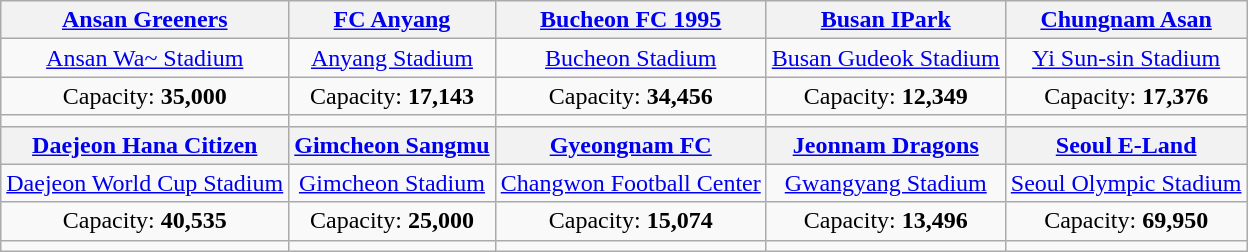<table class="wikitable" style="text-align:center">
<tr>
<th><a href='#'>Ansan Greeners</a></th>
<th><a href='#'>FC Anyang</a></th>
<th><a href='#'>Bucheon FC 1995</a></th>
<th><a href='#'>Busan IPark</a></th>
<th><a href='#'>Chungnam Asan</a></th>
</tr>
<tr>
<td><a href='#'>Ansan Wa~ Stadium</a></td>
<td><a href='#'>Anyang Stadium</a></td>
<td><a href='#'>Bucheon Stadium</a></td>
<td><a href='#'>Busan Gudeok Stadium</a></td>
<td><a href='#'>Yi Sun-sin Stadium</a></td>
</tr>
<tr>
<td>Capacity: <strong>35,000</strong></td>
<td>Capacity: <strong>17,143</strong></td>
<td>Capacity: <strong>34,456</strong></td>
<td>Capacity: <strong>12,349</strong></td>
<td>Capacity: <strong>17,376</strong></td>
</tr>
<tr>
<td></td>
<td></td>
<td></td>
<td></td>
<td></td>
</tr>
<tr>
<th><a href='#'>Daejeon Hana Citizen</a></th>
<th><a href='#'>Gimcheon Sangmu</a></th>
<th><a href='#'>Gyeongnam FC</a></th>
<th><a href='#'>Jeonnam Dragons</a></th>
<th><a href='#'>Seoul E-Land</a></th>
</tr>
<tr>
<td><a href='#'>Daejeon World Cup Stadium</a></td>
<td><a href='#'>Gimcheon Stadium</a></td>
<td><a href='#'>Changwon Football Center</a></td>
<td><a href='#'>Gwangyang Stadium</a></td>
<td><a href='#'>Seoul Olympic Stadium</a></td>
</tr>
<tr>
<td>Capacity: <strong>40,535</strong></td>
<td>Capacity: <strong>25,000</strong></td>
<td>Capacity: <strong>15,074</strong></td>
<td>Capacity: <strong>13,496</strong></td>
<td>Capacity: <strong>69,950</strong></td>
</tr>
<tr>
<td></td>
<td></td>
<td></td>
<td></td>
<td></td>
</tr>
</table>
